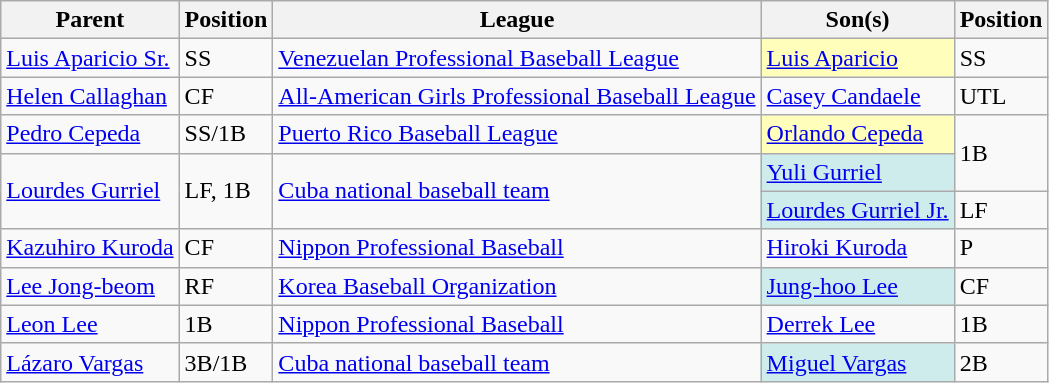<table class="wikitable sortable" style="float">
<tr style="white-space: nowrap;">
<th>Parent</th>
<th>Position</th>
<th>League</th>
<th>Son(s)</th>
<th>Position</th>
</tr>
<tr>
<td><a href='#'>Luis Aparicio Sr.</a></td>
<td>SS</td>
<td><a href='#'>Venezuelan Professional Baseball League</a></td>
<td bgcolor="#ffffbb"><a href='#'>Luis Aparicio</a></td>
<td>SS</td>
</tr>
<tr>
<td><a href='#'>Helen Callaghan</a></td>
<td>CF</td>
<td><a href='#'>All-American Girls Professional Baseball League</a></td>
<td><a href='#'>Casey Candaele</a></td>
<td>UTL</td>
</tr>
<tr>
<td><a href='#'>Pedro Cepeda</a></td>
<td>SS/1B</td>
<td><a href='#'>Puerto Rico Baseball League</a></td>
<td bgcolor="#ffffbb"><a href='#'>Orlando Cepeda</a></td>
<td rowspan="2">1B</td>
</tr>
<tr>
<td rowspan="2"><a href='#'>Lourdes Gurriel</a></td>
<td rowspan="2">LF, 1B</td>
<td rowspan="2"><a href='#'>Cuba national baseball team</a></td>
<td bgcolor="#cfecec"><a href='#'>Yuli Gurriel</a></td>
</tr>
<tr>
<td bgcolor="#cfecec"><a href='#'>Lourdes Gurriel Jr.</a></td>
<td>LF</td>
</tr>
<tr>
<td><a href='#'>Kazuhiro Kuroda</a></td>
<td>CF</td>
<td><a href='#'>Nippon Professional Baseball</a></td>
<td><a href='#'>Hiroki Kuroda</a></td>
<td>P</td>
</tr>
<tr>
<td><a href='#'>Lee Jong-beom</a></td>
<td>RF</td>
<td><a href='#'>Korea Baseball Organization</a></td>
<td bgcolor="#cfecec"><a href='#'>Jung-hoo Lee</a></td>
<td>CF</td>
</tr>
<tr>
<td><a href='#'>Leon Lee</a></td>
<td>1B</td>
<td><a href='#'>Nippon Professional Baseball</a></td>
<td><a href='#'>Derrek Lee</a></td>
<td>1B</td>
</tr>
<tr>
<td><a href='#'>Lázaro Vargas</a></td>
<td>3B/1B</td>
<td><a href='#'>Cuba national baseball team</a></td>
<td bgcolor="#cfecec"><a href='#'>Miguel Vargas</a></td>
<td>2B</td>
</tr>
</table>
